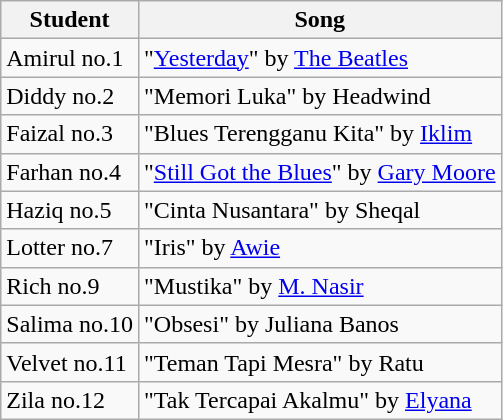<table class="wikitable">
<tr>
<th>Student</th>
<th>Song</th>
</tr>
<tr>
<td>Amirul no.1</td>
<td>"<a href='#'>Yesterday</a>" by <a href='#'>The Beatles</a></td>
</tr>
<tr>
<td>Diddy no.2</td>
<td>"Memori Luka" by Headwind</td>
</tr>
<tr>
<td>Faizal no.3</td>
<td>"Blues Terengganu Kita" by <a href='#'>Iklim</a></td>
</tr>
<tr>
<td>Farhan no.4</td>
<td>"<a href='#'>Still Got the Blues</a>" by <a href='#'>Gary Moore</a></td>
</tr>
<tr>
<td>Haziq no.5</td>
<td>"Cinta Nusantara" by Sheqal</td>
</tr>
<tr>
<td>Lotter no.7</td>
<td>"Iris" by <a href='#'>Awie</a></td>
</tr>
<tr>
<td>Rich no.9</td>
<td>"Mustika" by <a href='#'>M. Nasir</a></td>
</tr>
<tr>
<td>Salima no.10</td>
<td>"Obsesi" by Juliana Banos</td>
</tr>
<tr>
<td>Velvet no.11</td>
<td>"Teman Tapi Mesra" by Ratu</td>
</tr>
<tr>
<td>Zila no.12</td>
<td>"Tak Tercapai Akalmu" by <a href='#'>Elyana</a></td>
</tr>
</table>
